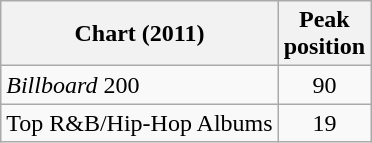<table class="wikitable">
<tr>
<th align="left">Chart (2011)</th>
<th style="text-align:center;">Peak<br>position</th>
</tr>
<tr>
<td align="left"><em>Billboard</em> 200</td>
<td style="text-align:center;">90</td>
</tr>
<tr>
<td align="left">Top R&B/Hip-Hop Albums</td>
<td style="text-align:center;">19</td>
</tr>
</table>
